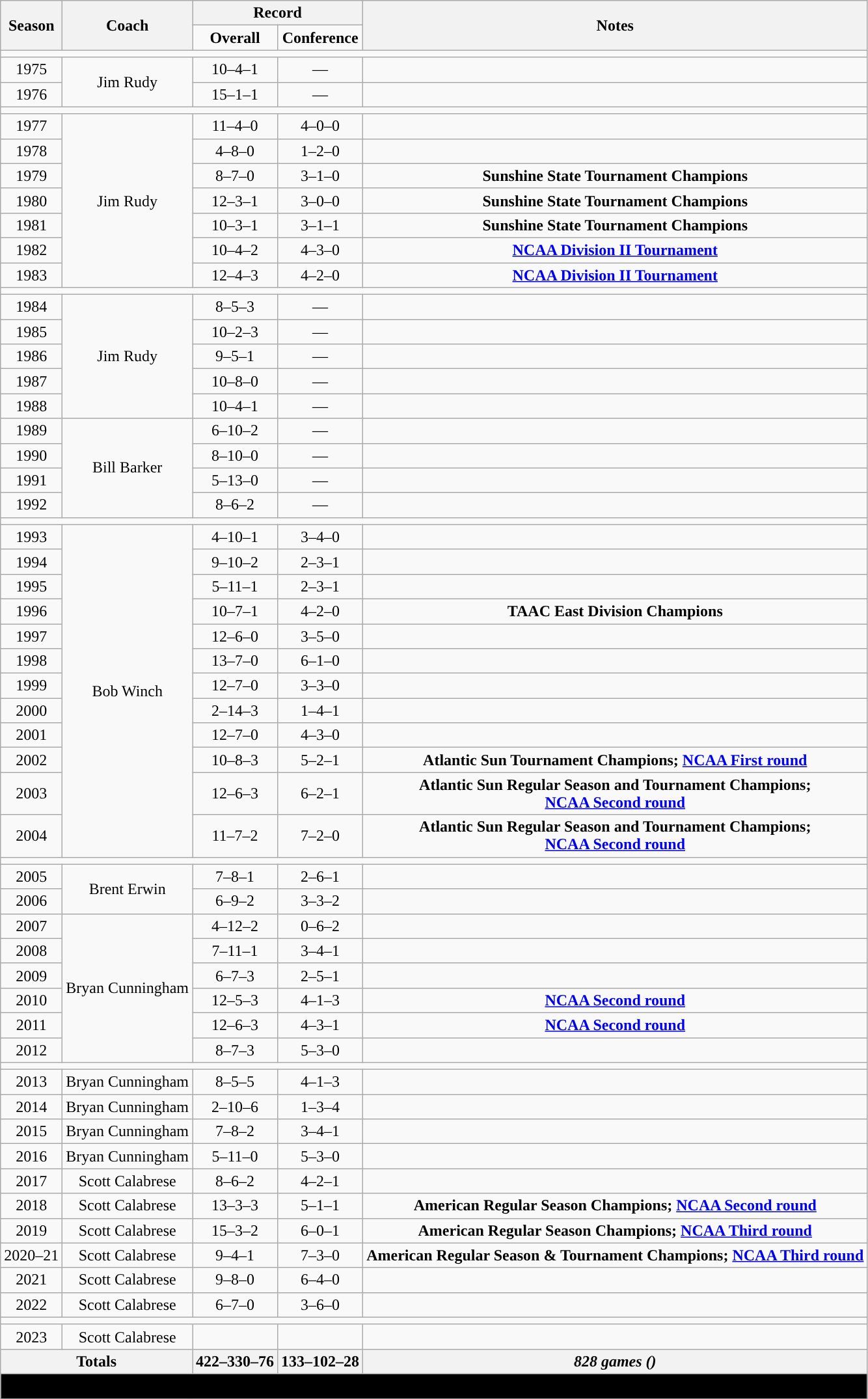<table class="wikitable" style="font-size: %; text-align:center">
<tr>
<th rowspan="2">Season</th>
<th rowspan="2">Coach</th>
<th colspan="2">Record</th>
<th rowspan="2">Notes</th>
</tr>
<tr>
<td width:70px><strong>Overall</strong></td>
<td width:40px><strong>Conference</strong></td>
</tr>
<tr>
<td colspan="5"><strong><a href='#'></a></strong></td>
</tr>
<tr>
<td>1975</td>
<td rowspan="2">Jim Rudy</td>
<td>10–4–1</td>
<td>—</td>
<td></td>
</tr>
<tr>
<td>1976</td>
<td>15–1–1</td>
<td>—</td>
</tr>
<tr>
<td colspan="5" style="text-align:center;"><strong><a href='#'></a></strong></td>
</tr>
<tr>
<td>1977</td>
<td rowspan="7">Jim Rudy</td>
<td>11–4–0</td>
<td>4–0–0</td>
<td></td>
</tr>
<tr>
<td>1978</td>
<td>4–8–0</td>
<td>1–2–0</td>
<td></td>
</tr>
<tr>
<td>1979</td>
<td>8–7–0</td>
<td>3–1–0</td>
<td><strong>Sunshine State Tournament Champions</strong></td>
</tr>
<tr>
<td>1980</td>
<td>12–3–1</td>
<td>3–0–0</td>
<td><strong>Sunshine State Tournament Champions</strong></td>
</tr>
<tr>
<td>1981</td>
<td>10–3–1</td>
<td>3–1–1</td>
<td><strong>Sunshine State Tournament Champions</strong></td>
</tr>
<tr>
<td style="text-align:center;">1982</td>
<td style="text-align:center;">10–4–2</td>
<td style="text-align:center;">4–3–0</td>
<td style="text-align:center;"><strong><a href='#'>NCAA Division II Tournament</a></strong></td>
</tr>
<tr>
<td style="text-align:center;">1983</td>
<td style="text-align:center;">12–4–3</td>
<td style="text-align:center;">4–2–0</td>
<td style="text-align:center;"><strong><a href='#'>NCAA Division II Tournament</a></strong></td>
</tr>
<tr>
<td colspan="5"><strong><a href='#'></a></strong></td>
</tr>
<tr style="text-align:center;">
<td>1984</td>
<td rowspan="5">Jim Rudy</td>
<td>8–5–3</td>
<td>—</td>
<td style="text-align:center;"></td>
</tr>
<tr style="text-align:center;">
<td>1985</td>
<td>10–2–3</td>
<td>—</td>
<td style="text-align:center;"></td>
</tr>
<tr style="text-align:center;">
<td>1986</td>
<td>9–5–1</td>
<td>—</td>
<td style="text-align:center;"></td>
</tr>
<tr style="text-align:center;">
<td>1987</td>
<td>10–8–0</td>
<td>—</td>
<td style="text-align:center;"></td>
</tr>
<tr style="text-align:center;">
<td>1988</td>
<td>10–4–1</td>
<td>—</td>
<td style="text-align:center;"></td>
</tr>
<tr style="text-align:center;">
<td>1989</td>
<td rowspan="4">Bill Barker</td>
<td>6–10–2</td>
<td>—</td>
<td style="text-align:center;"></td>
</tr>
<tr style="text-align:center;">
<td>1990</td>
<td>8–10–0</td>
<td>—</td>
<td style="text-align:center;"></td>
</tr>
<tr style="text-align:center;">
<td>1991</td>
<td>5–13–0</td>
<td>—</td>
<td style="text-align:center;"></td>
</tr>
<tr style="text-align:center;">
<td>1992</td>
<td>8–6–2</td>
<td>—</td>
<td style="text-align:center;"></td>
</tr>
<tr>
<td colspan="5"><strong><a href='#'></a></strong></td>
</tr>
<tr style="text-align:center;">
<td>1993</td>
<td rowspan="12">Bob Winch</td>
<td>4–10–1</td>
<td>3–4–0</td>
<td style="text-align:center;"></td>
</tr>
<tr style="text-align:center;">
<td>1994</td>
<td>9–10–2</td>
<td>2–3–1</td>
<td style="text-align:center;"></td>
</tr>
<tr style="text-align:center;">
<td>1995</td>
<td>5–11–1</td>
<td>2–3–1</td>
<td style="text-align:center;"></td>
</tr>
<tr style="text-align:center;">
<td>1996</td>
<td>10–7–1</td>
<td>4–2–0</td>
<td><strong>TAAC East Division Champions</strong></td>
</tr>
<tr style="text-align:center;">
<td>1997</td>
<td>12–6–0</td>
<td>3–5–0</td>
<td style="text-align:center;"></td>
</tr>
<tr style="text-align:center;">
<td>1998</td>
<td>13–7–0</td>
<td>6–1–0</td>
<td style="text-align:center;"></td>
</tr>
<tr style="text-align:center;">
<td>1999</td>
<td>12–7–0</td>
<td>3–3–0</td>
<td style="text-align:center;"></td>
</tr>
<tr style="text-align:center;">
<td>2000</td>
<td>2–14–3</td>
<td>1–4–1</td>
<td style="text-align:center;"></td>
</tr>
<tr style="text-align:center;">
<td>2001</td>
<td>12–7–0</td>
<td>4–3–0</td>
<td style="text-align:center;"></td>
</tr>
<tr>
<td style="text-align:center;">2002</td>
<td style="text-align:center;">10–8–3</td>
<td style="text-align:center;">5–2–1</td>
<td style="text-align:center;"><strong>Atlantic Sun Tournament Champions; <a href='#'>NCAA First round</a></strong></td>
</tr>
<tr>
<td style="text-align:center;">2003</td>
<td style="text-align:center;">12–6–3</td>
<td style="text-align:center;">6–2–1</td>
<td style="text-align:center;"><strong>Atlantic Sun Regular Season and Tournament Champions;<br><a href='#'>NCAA Second round</a></strong></td>
</tr>
<tr>
<td style="text-align:center;">2004</td>
<td style="text-align:center;">11–7–2</td>
<td style="text-align:center;">7–2–0</td>
<td style="text-align:center;"><strong>Atlantic Sun Regular Season and Tournament Champions;<br><a href='#'>NCAA Second round</a></strong></td>
</tr>
<tr>
<td colspan="5" style="text-align:center;"><strong><a href='#'></a></strong></td>
</tr>
<tr style="text-align:center;">
<td>2005</td>
<td rowspan="2">Brent Erwin</td>
<td>7–8–1</td>
<td>2–6–1</td>
<td></td>
</tr>
<tr style="text-align:center;">
<td>2006</td>
<td>6–9–2</td>
<td>3–3–2</td>
<td style="text-align:center;"></td>
</tr>
<tr style="text-align:center;">
<td>2007</td>
<td rowspan="6">Bryan Cunningham</td>
<td>4–12–2</td>
<td>0–6–2</td>
<td style="text-align:center;"></td>
</tr>
<tr style="text-align:center;">
<td>2008</td>
<td>7–11–1</td>
<td>3–4–1</td>
<td style="text-align:center;"></td>
</tr>
<tr style="text-align:center;">
<td>2009</td>
<td>6–7–3</td>
<td>2–5–1</td>
<td style="text-align:center;"></td>
</tr>
<tr style="text-align:center;">
<td style="text-align:center;">2010</td>
<td style="text-align:center;">12–5–3</td>
<td style="text-align:center;">4–1–3</td>
<td style="text-align:center;"><strong><a href='#'>NCAA Second round</a></strong></td>
</tr>
<tr>
<td style="text-align:center;">2011</td>
<td style="text-align:center;">12–6–3</td>
<td style="text-align:center;">4–3–1</td>
<td style="text-align:center;"><strong><a href='#'>NCAA Second round</a></strong></td>
</tr>
<tr>
<td style="text-align:center;">2012</td>
<td style="text-align:center;">8–7–3</td>
<td style="text-align:center;">5–3–0</td>
<td style="text-align:center;"></td>
</tr>
<tr>
<td colspan=5 align=center><strong><a href='#'></a></strong></td>
</tr>
<tr style="text-align:center;">
<td style="text-align:center;">2013</td>
<td style="text-align:center;">Bryan Cunningham</td>
<td style="text-align:center;">8–5–5</td>
<td style="text-align:center;">4–1–3</td>
<td style="text-align:center;"></td>
</tr>
<tr>
<td style="text-align:center;">2014</td>
<td style="text-align:center;">Bryan Cunningham</td>
<td style="text-align:center;">2–10–6</td>
<td style="text-align:center;">1–3–4</td>
<td style="text-align:center;"></td>
</tr>
<tr>
<td style="text-align:center;">2015</td>
<td style="text-align:center;">Bryan Cunningham</td>
<td style="text-align:center;">7–8–2</td>
<td style="text-align:center;">3–4–1</td>
<td style="text-align:center;"></td>
</tr>
<tr>
<td style="text-align:center;">2016</td>
<td style="text-align:center;">Bryan Cunningham</td>
<td style="text-align:center;">5–11–0</td>
<td style="text-align:center;">5–3–0</td>
<td style="text-align:center;"></td>
</tr>
<tr>
<td style="text-align:center;">2017</td>
<td style="text-align:center;">Scott Calabrese</td>
<td style="text-align:center;">8–6–2</td>
<td style="text-align:center;">4–2–1</td>
<td style="text-align:center;"></td>
</tr>
<tr>
<td style="text-align:center;">2018</td>
<td style="text-align:center;">Scott Calabrese</td>
<td style="text-align:center;">13–3–3</td>
<td style="text-align:center;">5–1–1</td>
<td style="text-align:center;"><strong>American Regular Season Champions; <a href='#'>NCAA Second round</a></strong></td>
</tr>
<tr>
<td style="text-align:center;">2019</td>
<td style="text-align:center;">Scott Calabrese</td>
<td style="text-align:center;">15–3–2</td>
<td style="text-align:center;">6–0–1</td>
<td style="text-align:center;"><strong>American Regular Season Champions; <a href='#'>NCAA Third round</a></strong></td>
</tr>
<tr>
<td align=center>2020–21</td>
<td align=center>Scott Calabrese</td>
<td align=center>9–4–1</td>
<td align=center>7–3–0</td>
<td align=center><strong>American Regular Season & Tournament Champions; <a href='#'>NCAA Third round</a></strong></td>
</tr>
<tr>
<td align=center>2021</td>
<td align=center>Scott Calabrese</td>
<td align=center>9–8–0</td>
<td align=center>6–4–0</td>
<td align=center></td>
</tr>
<tr>
<td align=center>2022</td>
<td align=center>Scott Calabrese</td>
<td align=center>6–7–0</td>
<td align=center>3–6–0</td>
<td align=center></td>
</tr>
<tr>
<td colspan=5 align=center><strong><a href='#'></a></strong></td>
</tr>
<tr>
<td align=center>2023</td>
<td align=center>Scott Calabrese</td>
<td align=center></td>
<td align=center></td>
<td align=center></td>
</tr>
<tr>
<th style="text-align:center;" colspan="2">Totals</th>
<th style="text-align:center;">422–330–76</th>
<th style="text-align:center;">133–102–28</th>
<th colspan="2" style="text-align:center;"><em>828 games ()</em></th>
</tr>
<tr>
<td colspan="5" style="text-align:center; background:black;"><span><small><strong>Records are through the conclusion of the 2022 NCAA season.</strong></small></span></td>
</tr>
</table>
